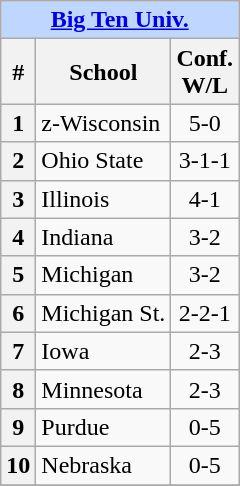<table class="wikitable sortable collapsible collapsed">
<tr>
<th colspan=3 style="background:#BFD7FF; color:white"><a href='#'>Big Ten Univ.</a></th>
</tr>
<tr>
<th>#</th>
<th>School</th>
<th>Conf. <br> W/L</th>
</tr>
<tr>
<th>1</th>
<td>z-Wisconsin</td>
<td align="center">5-0</td>
</tr>
<tr>
<th>2</th>
<td>Ohio State</td>
<td align="center">3-1-1</td>
</tr>
<tr>
<th>3</th>
<td>Illinois</td>
<td align="center">4-1</td>
</tr>
<tr>
<th>4</th>
<td>Indiana</td>
<td align="center">3-2</td>
</tr>
<tr>
<th>5</th>
<td>Michigan</td>
<td align="center">3-2</td>
</tr>
<tr>
<th>6</th>
<td>Michigan St.</td>
<td align="center">2-2-1</td>
</tr>
<tr>
<th>7</th>
<td>Iowa</td>
<td align="center">2-3</td>
</tr>
<tr>
<th>8</th>
<td>Minnesota</td>
<td align="center">2-3</td>
</tr>
<tr>
<th>9</th>
<td>Purdue</td>
<td align="center">0-5</td>
</tr>
<tr>
<th>10</th>
<td>Nebraska</td>
<td align="center">0-5</td>
</tr>
<tr>
</tr>
</table>
